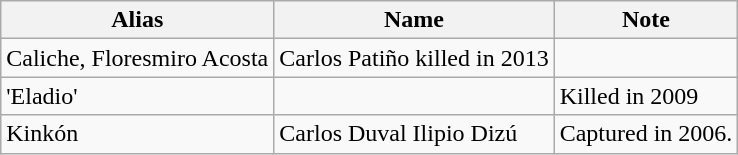<table class="wikitable">
<tr>
<th>Alias</th>
<th>Name</th>
<th>Note</th>
</tr>
<tr>
<td>Caliche, Floresmiro Acosta</td>
<td>Carlos Patiño killed in 2013 </td>
<td></td>
</tr>
<tr>
<td>'Eladio'</td>
<td></td>
<td>Killed in 2009 </td>
</tr>
<tr>
<td>Kinkón</td>
<td>Carlos Duval Ilipio Dizú</td>
<td>Captured in 2006.</td>
</tr>
</table>
